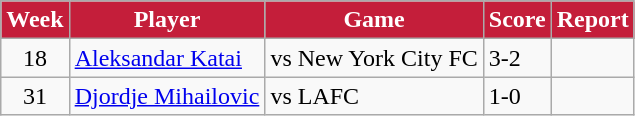<table class=wikitable>
<tr>
<th style="background:#C41E3A; color:white;">Week</th>
<th style="background:#C41E3A; color:white;">Player</th>
<th style="background:#C41E3A; color:white;">Game</th>
<th style="background:#C41E3A; color:white;">Score</th>
<th style="background:#C41E3A; color:white;">Report</th>
</tr>
<tr>
<td style="text-align:center;">18</td>
<td> <a href='#'>Aleksandar Katai</a></td>
<td>vs New York City FC</td>
<td>3-2</td>
<td style="text-align:center;"></td>
</tr>
<tr>
<td style="text-align:center;">31</td>
<td> <a href='#'>Djordje Mihailovic</a></td>
<td>vs LAFC</td>
<td>1-0</td>
<td style="text-align:center;"></td>
</tr>
</table>
